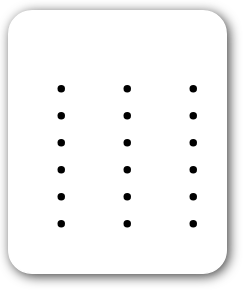<table style=" border-radius:1em; box-shadow: 0.1em 0.1em 0.5em rgba(0,0,0,0.75); background-color: white; border: 1px solid white; margin:10px 0px; padding: 5px;">
<tr style="vertical-align:top;">
<td><br><ul><li></li><li></li><li></li><li></li><li></li><li></li></ul></td>
<td valign="top"><br><ul><li></li><li></li><li></li><li></li><li></li><li></li></ul></td>
<td valign="top"><br><ul><li></li><li></li><li></li><li></li><li></li><li></li></ul></td>
</tr>
</table>
